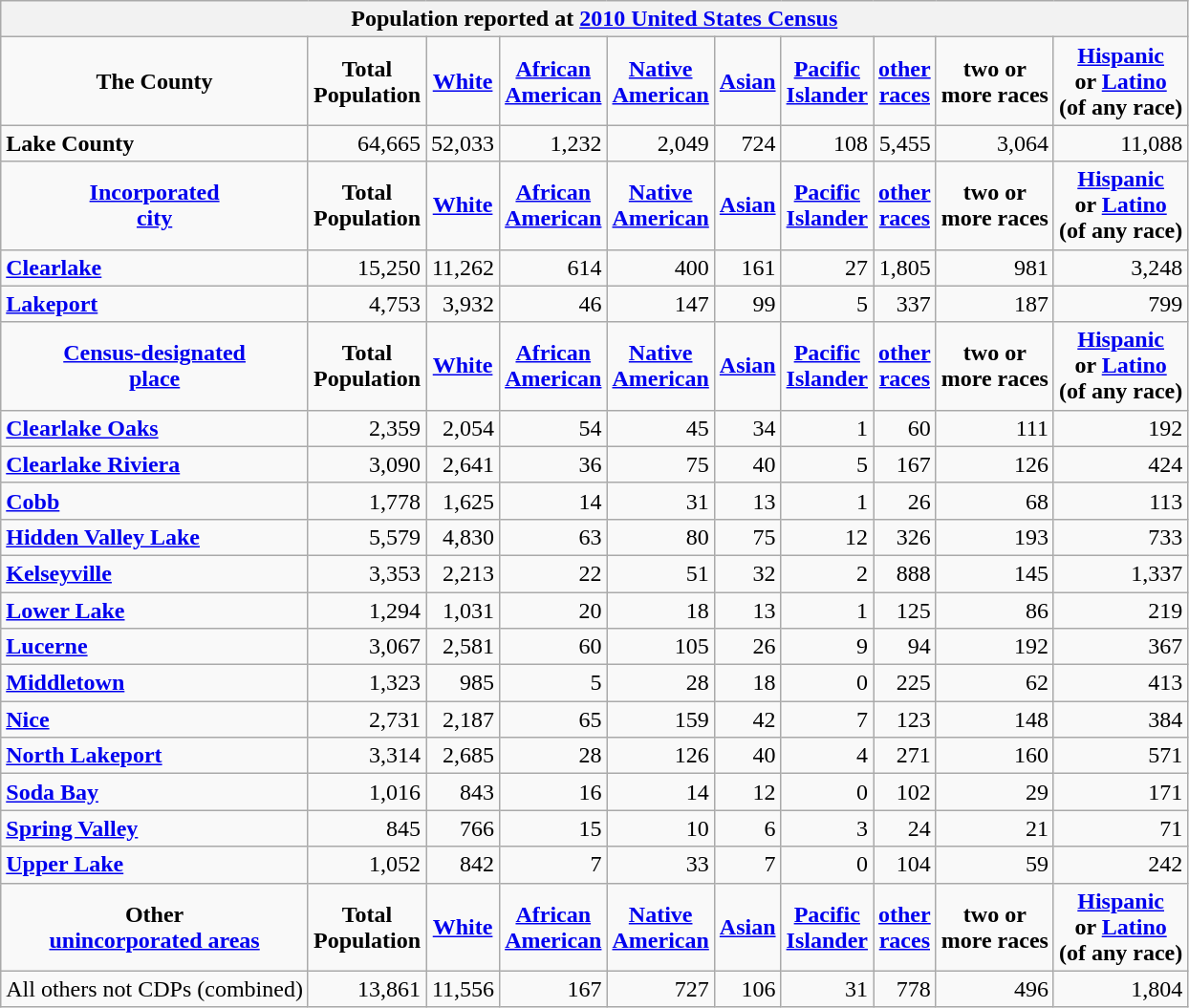<table class="wikitable collapsible collapsed">
<tr>
<th colspan="10">Population reported at <a href='#'>2010 United States Census</a></th>
</tr>
<tr style="text-align:center;">
<td><strong>The County</strong></td>
<td><strong>Total<br>Population</strong></td>
<td><strong><a href='#'>White</a></strong></td>
<td><strong><a href='#'>African<br>American</a></strong></td>
<td><strong><a href='#'>Native<br>American</a></strong></td>
<td><strong><a href='#'>Asian</a></strong></td>
<td><strong><a href='#'>Pacific<br>Islander</a></strong></td>
<td><strong><a href='#'>other<br>races</a></strong></td>
<td><strong>two or<br>more races</strong></td>
<td><strong><a href='#'>Hispanic</a><br>or <a href='#'>Latino</a><br>(of any race)</strong></td>
</tr>
<tr>
<td><strong> Lake County</strong></td>
<td align="right">64,665</td>
<td align="right">52,033</td>
<td align="right">1,232</td>
<td align="right">2,049</td>
<td align="right">724</td>
<td align="right">108</td>
<td align="right">5,455</td>
<td align="right">3,064</td>
<td align="right">11,088</td>
</tr>
<tr style="text-align:center;">
<td><strong><a href='#'>Incorporated<br>city</a></strong></td>
<td><strong>Total<br>Population</strong></td>
<td><strong><a href='#'>White</a></strong></td>
<td><strong><a href='#'>African<br>American</a></strong></td>
<td><strong><a href='#'>Native<br>American</a></strong></td>
<td><strong><a href='#'>Asian</a></strong></td>
<td><strong><a href='#'>Pacific<br>Islander</a></strong></td>
<td><strong><a href='#'>other<br>races</a></strong></td>
<td><strong>two or<br>more races</strong></td>
<td><strong><a href='#'>Hispanic</a><br>or <a href='#'>Latino</a><br>(of any race)</strong></td>
</tr>
<tr>
<td><strong><a href='#'>Clearlake</a></strong></td>
<td align="right">15,250</td>
<td align="right">11,262</td>
<td align="right">614</td>
<td align="right">400</td>
<td align="right">161</td>
<td align="right">27</td>
<td align="right">1,805</td>
<td align="right">981</td>
<td align="right">3,248</td>
</tr>
<tr>
<td><strong><a href='#'>Lakeport</a></strong></td>
<td align="right">4,753</td>
<td align="right">3,932</td>
<td align="right">46</td>
<td align="right">147</td>
<td align="right">99</td>
<td align="right">5</td>
<td align="right">337</td>
<td align="right">187</td>
<td align="right">799</td>
</tr>
<tr style="text-align:center;">
<td><strong><a href='#'>Census-designated<br>place</a></strong></td>
<td><strong>Total<br>Population</strong></td>
<td><strong><a href='#'>White</a></strong></td>
<td><strong><a href='#'>African<br>American</a></strong></td>
<td><strong><a href='#'>Native<br>American</a></strong></td>
<td><strong><a href='#'>Asian</a></strong></td>
<td><strong><a href='#'>Pacific<br>Islander</a></strong></td>
<td><strong><a href='#'>other<br>races</a></strong></td>
<td><strong>two or<br>more races</strong></td>
<td><strong><a href='#'>Hispanic</a><br>or <a href='#'>Latino</a><br>(of any race)</strong></td>
</tr>
<tr>
<td><strong><a href='#'>Clearlake Oaks</a></strong></td>
<td align="right">2,359</td>
<td align="right">2,054</td>
<td align="right">54</td>
<td align="right">45</td>
<td align="right">34</td>
<td align="right">1</td>
<td align="right">60</td>
<td align="right">111</td>
<td align="right">192</td>
</tr>
<tr>
<td><strong><a href='#'>Clearlake Riviera</a></strong></td>
<td align="right">3,090</td>
<td align="right">2,641</td>
<td align="right">36</td>
<td align="right">75</td>
<td align="right">40</td>
<td align="right">5</td>
<td align="right">167</td>
<td align="right">126</td>
<td align="right">424</td>
</tr>
<tr>
<td><strong><a href='#'>Cobb</a></strong></td>
<td align="right">1,778</td>
<td align="right">1,625</td>
<td align="right">14</td>
<td align="right">31</td>
<td align="right">13</td>
<td align="right">1</td>
<td align="right">26</td>
<td align="right">68</td>
<td align="right">113</td>
</tr>
<tr>
<td><strong><a href='#'>Hidden Valley Lake</a></strong></td>
<td align="right">5,579</td>
<td align="right">4,830</td>
<td align="right">63</td>
<td align="right">80</td>
<td align="right">75</td>
<td align="right">12</td>
<td align="right">326</td>
<td align="right">193</td>
<td align="right">733</td>
</tr>
<tr>
<td><strong><a href='#'>Kelseyville</a></strong></td>
<td align="right">3,353</td>
<td align="right">2,213</td>
<td align="right">22</td>
<td align="right">51</td>
<td align="right">32</td>
<td align="right">2</td>
<td align="right">888</td>
<td align="right">145</td>
<td align="right">1,337</td>
</tr>
<tr>
<td><strong><a href='#'>Lower Lake</a></strong></td>
<td align="right">1,294</td>
<td align="right">1,031</td>
<td align="right">20</td>
<td align="right">18</td>
<td align="right">13</td>
<td align="right">1</td>
<td align="right">125</td>
<td align="right">86</td>
<td align="right">219</td>
</tr>
<tr>
<td><strong><a href='#'>Lucerne</a></strong></td>
<td align="right">3,067</td>
<td align="right">2,581</td>
<td align="right">60</td>
<td align="right">105</td>
<td align="right">26</td>
<td align="right">9</td>
<td align="right">94</td>
<td align="right">192</td>
<td align="right">367</td>
</tr>
<tr>
<td><strong><a href='#'>Middletown</a></strong></td>
<td align="right">1,323</td>
<td align="right">985</td>
<td align="right">5</td>
<td align="right">28</td>
<td align="right">18</td>
<td align="right">0</td>
<td align="right">225</td>
<td align="right">62</td>
<td align="right">413</td>
</tr>
<tr>
<td><strong><a href='#'>Nice</a></strong></td>
<td align="right">2,731</td>
<td align="right">2,187</td>
<td align="right">65</td>
<td align="right">159</td>
<td align="right">42</td>
<td align="right">7</td>
<td align="right">123</td>
<td align="right">148</td>
<td align="right">384</td>
</tr>
<tr>
<td><strong><a href='#'>North Lakeport</a></strong></td>
<td align="right">3,314</td>
<td align="right">2,685</td>
<td align="right">28</td>
<td align="right">126</td>
<td align="right">40</td>
<td align="right">4</td>
<td align="right">271</td>
<td align="right">160</td>
<td align="right">571</td>
</tr>
<tr>
<td><strong><a href='#'>Soda Bay</a></strong></td>
<td align="right">1,016</td>
<td align="right">843</td>
<td align="right">16</td>
<td align="right">14</td>
<td align="right">12</td>
<td align="right">0</td>
<td align="right">102</td>
<td align="right">29</td>
<td align="right">171</td>
</tr>
<tr>
<td><strong><a href='#'>Spring Valley</a></strong></td>
<td align="right">845</td>
<td align="right">766</td>
<td align="right">15</td>
<td align="right">10</td>
<td align="right">6</td>
<td align="right">3</td>
<td align="right">24</td>
<td align="right">21</td>
<td align="right">71</td>
</tr>
<tr>
<td><strong><a href='#'>Upper Lake</a></strong></td>
<td align="right">1,052</td>
<td align="right">842</td>
<td align="right">7</td>
<td align="right">33</td>
<td align="right">7</td>
<td align="right">0</td>
<td align="right">104</td>
<td align="right">59</td>
<td align="right">242</td>
</tr>
<tr style="text-align:center;">
<td><strong>Other<br><a href='#'>unincorporated areas</a></strong></td>
<td><strong>Total<br>Population</strong></td>
<td><strong><a href='#'>White</a></strong></td>
<td><strong><a href='#'>African<br>American</a></strong></td>
<td><strong><a href='#'>Native<br>American</a></strong></td>
<td><strong><a href='#'>Asian</a></strong></td>
<td><strong><a href='#'>Pacific<br>Islander</a></strong></td>
<td><strong><a href='#'>other<br>races</a></strong></td>
<td><strong>two or<br>more races</strong></td>
<td><strong><a href='#'>Hispanic</a><br>or <a href='#'>Latino</a><br>(of any race)</strong></td>
</tr>
<tr>
<td>All others not CDPs (combined)</td>
<td align="right">13,861</td>
<td align="right">11,556</td>
<td align="right">167</td>
<td align="right">727</td>
<td align="right">106</td>
<td align="right">31</td>
<td align="right">778</td>
<td align="right">496</td>
<td align="right">1,804</td>
</tr>
</table>
